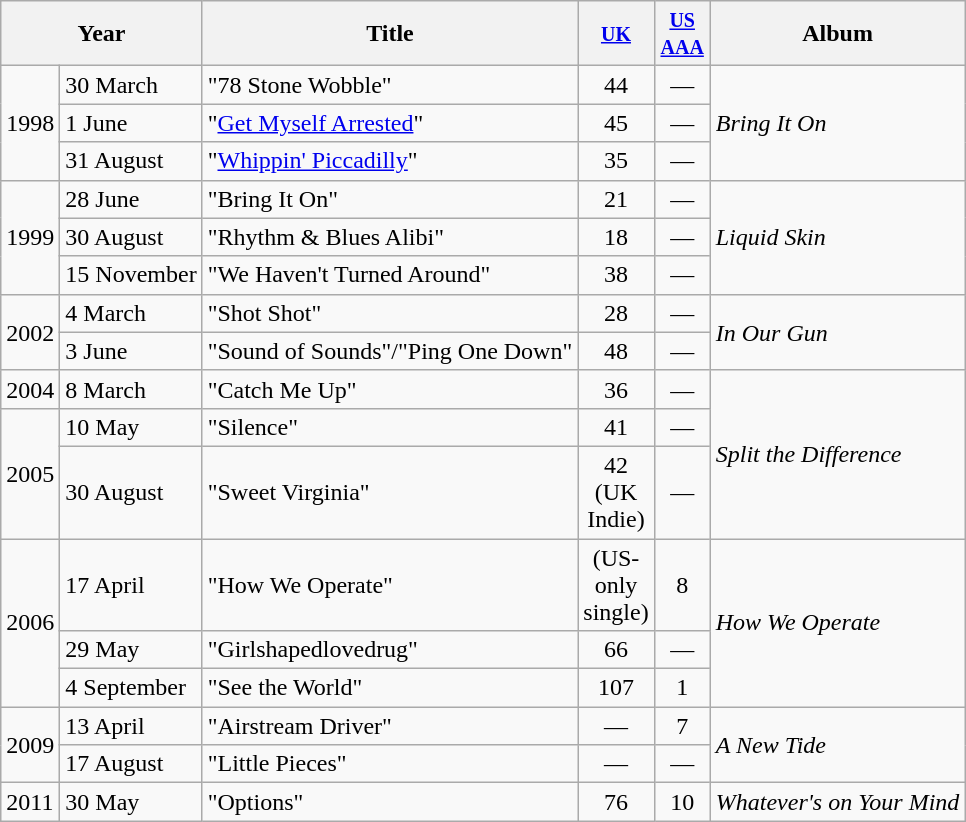<table class="wikitable">
<tr>
<th colspan=2>Year</th>
<th>Title</th>
<th style="width:30px;"><small><a href='#'>UK</a></small> <br></th>
<th style="width:30px;"><small><a href='#'>US AAA</a></small> <br></th>
<th>Album</th>
</tr>
<tr>
<td rowspan="3">1998</td>
<td>30 March</td>
<td>"78 Stone Wobble"</td>
<td style="text-align:center;">44</td>
<td style="text-align:center;">—</td>
<td rowspan="3"><em>Bring It On</em></td>
</tr>
<tr>
<td>1 June</td>
<td>"<a href='#'>Get Myself Arrested</a>"</td>
<td style="text-align:center;">45</td>
<td style="text-align:center;">—</td>
</tr>
<tr>
<td>31 August</td>
<td>"<a href='#'>Whippin' Piccadilly</a>"</td>
<td style="text-align:center;">35</td>
<td style="text-align:center;">—</td>
</tr>
<tr>
<td rowspan="3">1999</td>
<td>28 June</td>
<td>"Bring It On"</td>
<td style="text-align:center;">21</td>
<td style="text-align:center;">—</td>
<td rowspan="3"><em>Liquid Skin</em></td>
</tr>
<tr>
<td>30 August</td>
<td>"Rhythm & Blues Alibi"</td>
<td style="text-align:center;">18</td>
<td style="text-align:center;">—</td>
</tr>
<tr>
<td>15 November</td>
<td>"We Haven't Turned Around"</td>
<td style="text-align:center;">38</td>
<td style="text-align:center;">—</td>
</tr>
<tr>
<td rowspan="2">2002</td>
<td>4 March</td>
<td>"Shot Shot"</td>
<td style="text-align:center;">28</td>
<td style="text-align:center;">—</td>
<td rowspan="2"><em>In Our Gun</em></td>
</tr>
<tr>
<td>3 June</td>
<td>"Sound of Sounds"/"Ping One Down"</td>
<td style="text-align:center;">48</td>
<td style="text-align:center;">—</td>
</tr>
<tr>
<td>2004</td>
<td>8 March</td>
<td>"Catch Me Up"</td>
<td style="text-align:center;">36</td>
<td style="text-align:center;">—</td>
<td rowspan="3"><em>Split the Difference</em></td>
</tr>
<tr>
<td rowspan="2">2005</td>
<td>10 May</td>
<td>"Silence"</td>
<td style="text-align:center;">41</td>
<td style="text-align:center;">—</td>
</tr>
<tr>
<td>30 August</td>
<td>"Sweet Virginia"</td>
<td style="text-align:center;">42 (UK Indie)</td>
<td style="text-align:center;">—</td>
</tr>
<tr>
<td rowspan="3">2006</td>
<td>17 April</td>
<td>"How We Operate"</td>
<td style="text-align:center;">(US-only single)</td>
<td style="text-align:center;">8</td>
<td rowspan="3"><em>How We Operate</em></td>
</tr>
<tr>
<td>29 May</td>
<td>"Girlshapedlovedrug"</td>
<td style="text-align:center;">66</td>
<td style="text-align:center;">—</td>
</tr>
<tr>
<td>4 September</td>
<td>"See the World"</td>
<td style="text-align:center;">107</td>
<td style="text-align:center;">1</td>
</tr>
<tr>
<td rowspan="2">2009</td>
<td>13 April</td>
<td>"Airstream Driver"</td>
<td style="text-align:center;">—</td>
<td style="text-align:center;">7</td>
<td rowspan="2"><em>A New Tide</em></td>
</tr>
<tr>
<td>17 August</td>
<td>"Little Pieces"</td>
<td style="text-align:center;">—</td>
<td style="text-align:center;">—</td>
</tr>
<tr>
<td>2011</td>
<td>30 May</td>
<td>"Options"</td>
<td style="text-align:center;">76</td>
<td style="text-align:center;">10</td>
<td><em>Whatever's on Your Mind</em></td>
</tr>
</table>
